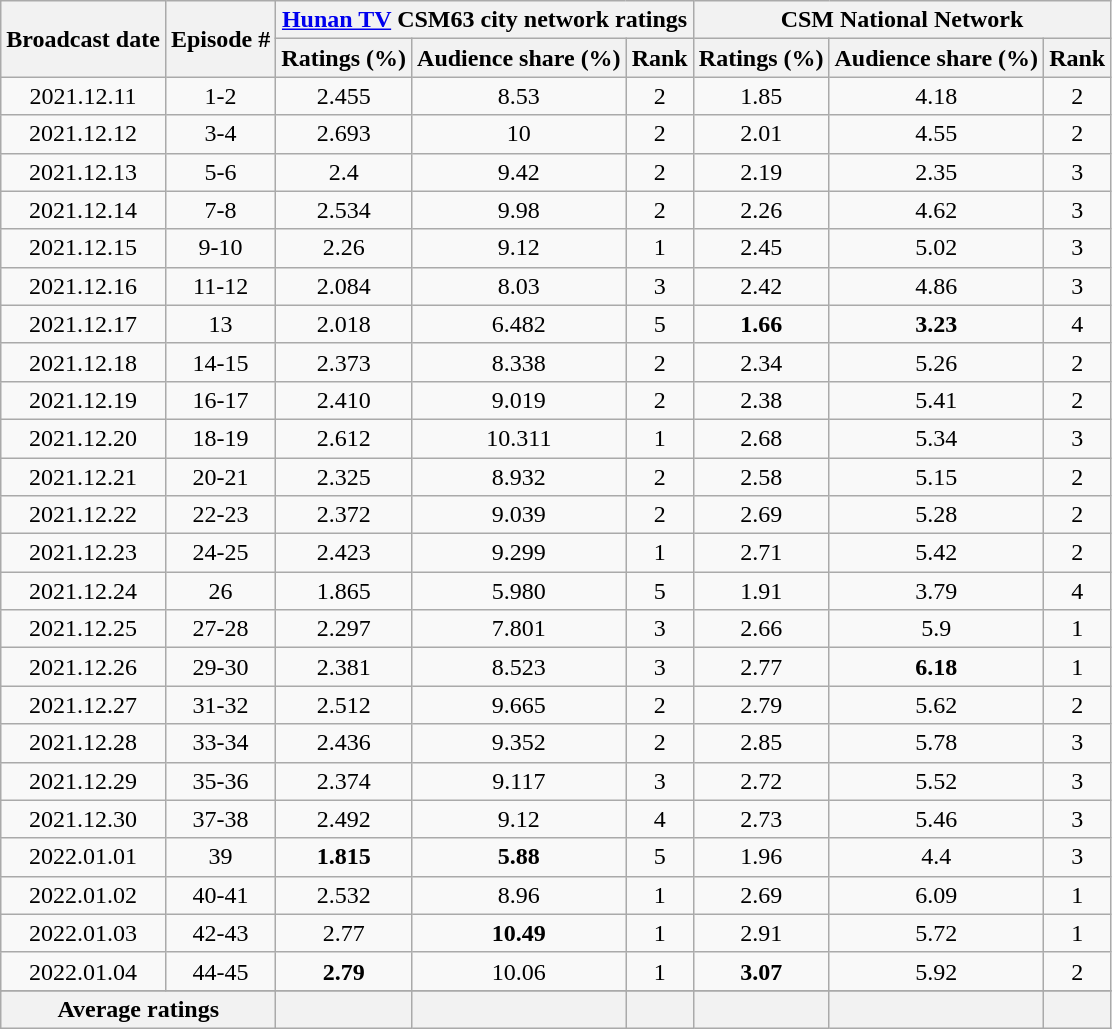<table class="wikitable sortable mw-collapsible jquery-tablesorter" style="text-align:center">
<tr>
<th rowspan="2"><strong>Broadcast date</strong></th>
<th rowspan="2"><strong>Episode #</strong></th>
<th colspan="3"><a href='#'>Hunan TV</a> CSM63 city network ratings</th>
<th colspan="3" rowspan="1">CSM National Network</th>
</tr>
<tr>
<th><strong>Ratings (%)</strong></th>
<th><strong>Audience share (%)</strong></th>
<th><strong>Rank</strong></th>
<th colspan="1" rowspan="1">Ratings (%)</th>
<th colspan="1" rowspan="1">Audience share (%)</th>
<th colspan="1" rowspan="1">Rank</th>
</tr>
<tr>
<td>2021.12.11</td>
<td>1-2</td>
<td>2.455</td>
<td>8.53</td>
<td>2</td>
<td>1.85</td>
<td>4.18</td>
<td>2</td>
</tr>
<tr>
<td>2021.12.12</td>
<td>3-4</td>
<td>2.693</td>
<td>10</td>
<td>2</td>
<td>2.01</td>
<td>4.55</td>
<td>2</td>
</tr>
<tr>
<td>2021.12.13</td>
<td>5-6</td>
<td>2.4</td>
<td>9.42</td>
<td>2</td>
<td>2.19</td>
<td>2.35</td>
<td>3</td>
</tr>
<tr>
<td>2021.12.14</td>
<td>7-8</td>
<td>2.534</td>
<td>9.98</td>
<td>2</td>
<td>2.26</td>
<td>4.62</td>
<td>3</td>
</tr>
<tr>
<td>2021.12.15</td>
<td>9-10</td>
<td>2.26</td>
<td>9.12</td>
<td>1</td>
<td>2.45</td>
<td>5.02</td>
<td>3</td>
</tr>
<tr>
<td>2021.12.16</td>
<td>11-12</td>
<td>2.084</td>
<td>8.03</td>
<td>3</td>
<td>2.42</td>
<td>4.86</td>
<td>3</td>
</tr>
<tr>
<td>2021.12.17</td>
<td>13</td>
<td>2.018</td>
<td>6.482</td>
<td>5</td>
<td><strong><span>1.66</span></strong></td>
<td><strong><span>3.23</span></strong></td>
<td>4</td>
</tr>
<tr>
<td>2021.12.18</td>
<td>14-15</td>
<td>2.373</td>
<td>8.338</td>
<td>2</td>
<td>2.34</td>
<td>5.26</td>
<td>2</td>
</tr>
<tr>
<td>2021.12.19</td>
<td>16-17</td>
<td>2.410</td>
<td>9.019</td>
<td>2</td>
<td>2.38</td>
<td>5.41</td>
<td>2</td>
</tr>
<tr>
<td>2021.12.20</td>
<td>18-19</td>
<td>2.612</td>
<td>10.311</td>
<td>1</td>
<td>2.68</td>
<td>5.34</td>
<td>3</td>
</tr>
<tr>
<td>2021.12.21</td>
<td>20-21</td>
<td>2.325</td>
<td>8.932</td>
<td>2</td>
<td>2.58</td>
<td>5.15</td>
<td>2</td>
</tr>
<tr>
<td>2021.12.22</td>
<td>22-23</td>
<td>2.372</td>
<td>9.039</td>
<td>2</td>
<td>2.69</td>
<td>5.28</td>
<td>2</td>
</tr>
<tr>
<td>2021.12.23</td>
<td>24-25</td>
<td>2.423</td>
<td>9.299</td>
<td>1</td>
<td>2.71</td>
<td>5.42</td>
<td>2</td>
</tr>
<tr>
<td>2021.12.24</td>
<td>26</td>
<td>1.865</td>
<td>5.980</td>
<td>5</td>
<td>1.91</td>
<td>3.79</td>
<td>4</td>
</tr>
<tr>
<td>2021.12.25</td>
<td>27-28</td>
<td>2.297</td>
<td>7.801</td>
<td>3</td>
<td>2.66</td>
<td>5.9</td>
<td>1</td>
</tr>
<tr>
<td>2021.12.26</td>
<td>29-30</td>
<td>2.381</td>
<td>8.523</td>
<td>3</td>
<td>2.77</td>
<td><strong><span>6.18</span></strong></td>
<td>1</td>
</tr>
<tr>
<td>2021.12.27</td>
<td>31-32</td>
<td>2.512</td>
<td>9.665</td>
<td>2</td>
<td>2.79</td>
<td>5.62</td>
<td>2</td>
</tr>
<tr>
<td>2021.12.28</td>
<td>33-34</td>
<td>2.436</td>
<td>9.352</td>
<td>2</td>
<td>2.85</td>
<td>5.78</td>
<td>3</td>
</tr>
<tr>
<td>2021.12.29</td>
<td>35-36</td>
<td>2.374</td>
<td>9.117</td>
<td>3</td>
<td>2.72</td>
<td>5.52</td>
<td>3</td>
</tr>
<tr>
<td>2021.12.30</td>
<td>37-38</td>
<td>2.492</td>
<td>9.12</td>
<td>4</td>
<td>2.73</td>
<td>5.46</td>
<td>3</td>
</tr>
<tr>
<td>2022.01.01</td>
<td>39</td>
<td><strong><span>1.815</span></strong></td>
<td><strong><span>5.88</span></strong></td>
<td>5</td>
<td>1.96</td>
<td>4.4</td>
<td>3</td>
</tr>
<tr>
<td>2022.01.02</td>
<td>40-41</td>
<td>2.532</td>
<td>8.96</td>
<td>1</td>
<td>2.69</td>
<td>6.09</td>
<td>1</td>
</tr>
<tr>
<td>2022.01.03</td>
<td>42-43</td>
<td>2.77</td>
<td><strong><span>10.49</span></strong></td>
<td>1</td>
<td>2.91</td>
<td>5.72</td>
<td>1</td>
</tr>
<tr>
<td>2022.01.04</td>
<td>44-45</td>
<td><strong><span>2.79</span></strong></td>
<td>10.06</td>
<td>1</td>
<td><strong><span>3.07</span></strong></td>
<td>5.92</td>
<td>2</td>
</tr>
<tr>
</tr>
<tr>
<th colspan="2">Average ratings</th>
<th></th>
<th></th>
<th></th>
<th></th>
<th></th>
<th></th>
</tr>
</table>
